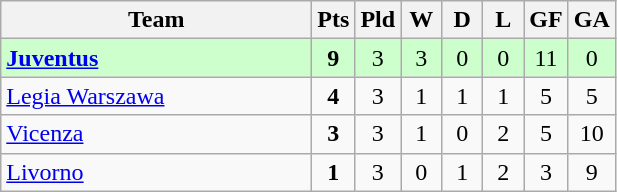<table class="wikitable" style="text-align:center;">
<tr>
<th width=200>Team</th>
<th width=20>Pts</th>
<th width=20>Pld</th>
<th width=20>W</th>
<th width=20>D</th>
<th width=20>L</th>
<th width=20>GF</th>
<th width=20>GA</th>
</tr>
<tr style="background:#ccffcc">
<td style="text-align:left"> <strong><a href='#'>Juventus</a></strong></td>
<td><strong>9</strong></td>
<td>3</td>
<td>3</td>
<td>0</td>
<td>0</td>
<td>11</td>
<td>0</td>
</tr>
<tr>
<td style="text-align:left"> <a href='#'>Legia Warszawa</a></td>
<td><strong>4</strong></td>
<td>3</td>
<td>1</td>
<td>1</td>
<td>1</td>
<td>5</td>
<td>5</td>
</tr>
<tr>
<td style="text-align:left"> <a href='#'>Vicenza</a></td>
<td><strong>3</strong></td>
<td>3</td>
<td>1</td>
<td>0</td>
<td>2</td>
<td>5</td>
<td>10</td>
</tr>
<tr>
<td style="text-align:left"> <a href='#'>Livorno</a></td>
<td><strong>1</strong></td>
<td>3</td>
<td>0</td>
<td>1</td>
<td>2</td>
<td>3</td>
<td>9</td>
</tr>
</table>
